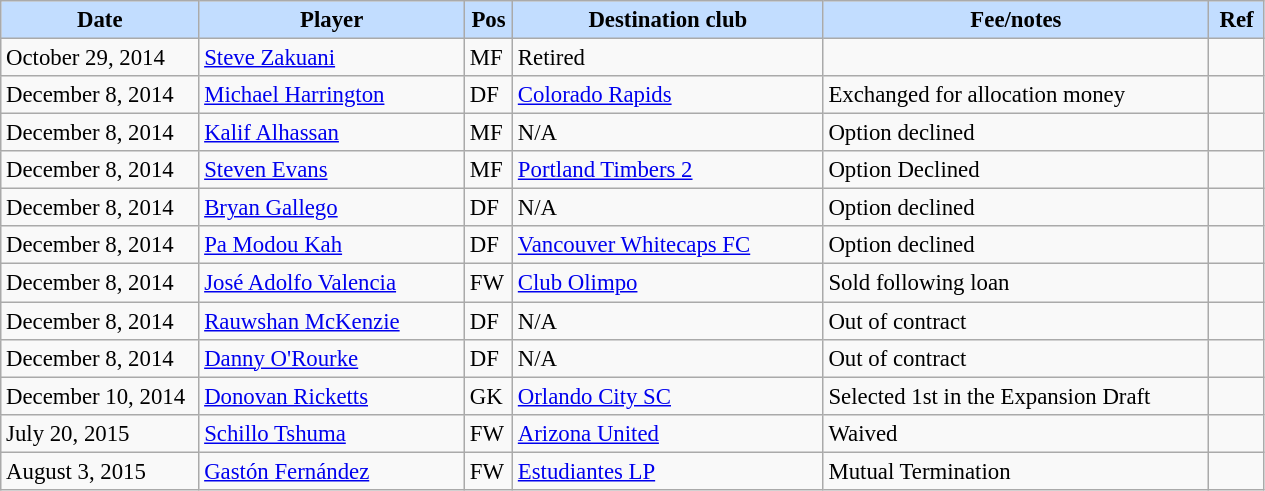<table class="wikitable" style="text-align:left; font-size:95%;">
<tr>
<th style="background:#c2ddff; width:125px;">Date</th>
<th style="background:#c2ddff; width:170px;">Player</th>
<th style="background:#c2ddff; width:25px;">Pos</th>
<th style="background:#c2ddff; width:200px;">Destination club</th>
<th style="background:#c2ddff; width:250px;">Fee/notes</th>
<th style="background:#c2ddff; width:30px;">Ref</th>
</tr>
<tr>
<td>October 29, 2014</td>
<td> <a href='#'>Steve Zakuani</a></td>
<td>MF</td>
<td>Retired</td>
<td></td>
<td></td>
</tr>
<tr>
<td>December 8, 2014</td>
<td> <a href='#'>Michael Harrington</a></td>
<td>DF</td>
<td><a href='#'>Colorado Rapids</a></td>
<td>Exchanged for allocation money</td>
<td></td>
</tr>
<tr>
<td>December 8, 2014</td>
<td> <a href='#'>Kalif Alhassan</a></td>
<td>MF</td>
<td>N/A</td>
<td>Option declined</td>
<td></td>
</tr>
<tr>
<td>December 8, 2014</td>
<td> <a href='#'>Steven Evans</a></td>
<td>MF</td>
<td><a href='#'>Portland Timbers 2</a></td>
<td>Option Declined</td>
<td></td>
</tr>
<tr>
<td>December 8, 2014</td>
<td> <a href='#'>Bryan Gallego</a></td>
<td>DF</td>
<td>N/A</td>
<td>Option declined</td>
<td></td>
</tr>
<tr>
<td>December 8, 2014</td>
<td> <a href='#'>Pa Modou Kah</a></td>
<td>DF</td>
<td><a href='#'>Vancouver Whitecaps FC</a></td>
<td>Option declined</td>
<td></td>
</tr>
<tr>
<td>December 8, 2014</td>
<td> <a href='#'>José Adolfo Valencia</a></td>
<td>FW</td>
<td><a href='#'>Club Olimpo</a></td>
<td>Sold following loan</td>
<td></td>
</tr>
<tr>
<td>December 8, 2014</td>
<td> <a href='#'>Rauwshan McKenzie</a></td>
<td>DF</td>
<td>N/A</td>
<td>Out of contract</td>
<td></td>
</tr>
<tr>
<td>December 8, 2014</td>
<td> <a href='#'>Danny O'Rourke</a></td>
<td>DF</td>
<td>N/A</td>
<td>Out of contract</td>
<td></td>
</tr>
<tr>
<td>December 10, 2014</td>
<td> <a href='#'>Donovan Ricketts</a></td>
<td>GK</td>
<td><a href='#'>Orlando City SC</a></td>
<td>Selected 1st in the Expansion Draft</td>
<td></td>
</tr>
<tr>
<td>July 20, 2015</td>
<td> <a href='#'>Schillo Tshuma</a></td>
<td>FW</td>
<td> <a href='#'>Arizona United</a></td>
<td>Waived</td>
<td></td>
</tr>
<tr>
<td>August 3, 2015</td>
<td> <a href='#'>Gastón Fernández</a></td>
<td>FW</td>
<td> <a href='#'>Estudiantes LP</a></td>
<td>Mutual Termination</td>
<td></td>
</tr>
</table>
